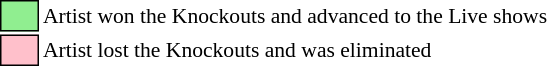<table class="toccolours" style="font-size: 90%; white-space: nowrap;">
<tr>
<td style="background:lightgreen; border:1px solid black;">      </td>
<td>Artist won the Knockouts and advanced to the Live shows</td>
</tr>
<tr>
<td style="background:pink; border:1px solid black;">      </td>
<td>Artist lost the Knockouts and was eliminated</td>
</tr>
</table>
